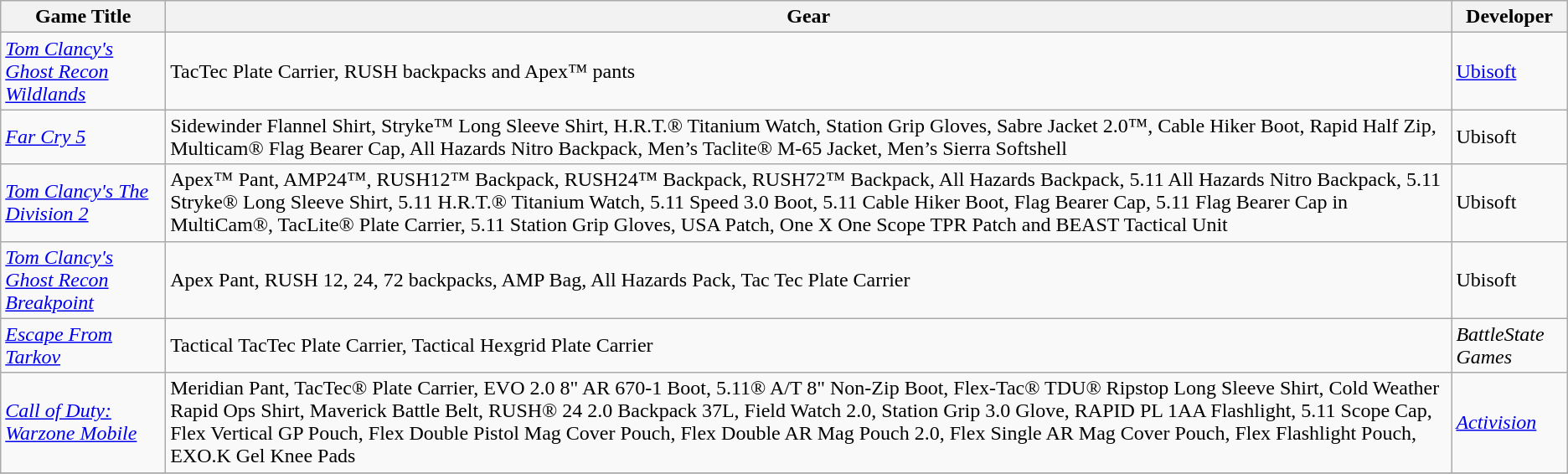<table class="wikitable sortable">
<tr>
<th>Game Title</th>
<th>Gear</th>
<th>Developer</th>
</tr>
<tr>
<td><em><a href='#'>Tom Clancy's Ghost Recon Wildlands</a> </em></td>
<td>TacTec Plate Carrier, RUSH backpacks and Apex™ pants</td>
<td><a href='#'>Ubisoft</a></td>
</tr>
<tr>
<td><em><a href='#'>Far Cry 5</a> </em></td>
<td>Sidewinder Flannel Shirt, Stryke™ Long Sleeve Shirt, H.R.T.® Titanium Watch, Station Grip Gloves, Sabre Jacket 2.0™, Cable Hiker Boot, Rapid Half Zip, Multicam® Flag Bearer Cap, All Hazards Nitro Backpack, Men’s Taclite® M-65 Jacket, Men’s Sierra Softshell</td>
<td>Ubisoft</td>
</tr>
<tr>
<td><em><a href='#'>Tom Clancy's The Division 2</a></em> </td>
<td>Apex™ Pant, AMP24™, RUSH12™ Backpack, RUSH24™ Backpack, RUSH72™ Backpack, All Hazards Backpack, 5.11 All Hazards Nitro Backpack, 5.11 Stryke® Long Sleeve Shirt, 5.11 H.R.T.® Titanium Watch, 5.11 Speed 3.0 Boot, 5.11 Cable Hiker Boot, Flag Bearer Cap, 5.11 Flag Bearer Cap in MultiCam®, TacLite® Plate Carrier, 5.11 Station Grip Gloves, USA Patch, One X One Scope TPR Patch and BEAST Tactical Unit</td>
<td>Ubisoft</td>
</tr>
<tr>
<td><em><a href='#'>Tom Clancy's Ghost Recon Breakpoint</a></em> </td>
<td>Apex Pant, RUSH 12, 24, 72 backpacks, AMP Bag, All Hazards Pack, Tac Tec Plate Carrier</td>
<td>Ubisoft</td>
</tr>
<tr>
<td><em><a href='#'>Escape From Tarkov</a></em></td>
<td>Tactical TacTec Plate Carrier, Tactical Hexgrid Plate Carrier</td>
<td><em>BattleState Games</em> </td>
</tr>
<tr>
<td><em><a href='#'>Call of Duty: Warzone Mobile</a></em> </td>
<td>Meridian Pant, TacTec® Plate Carrier, EVO 2.0 8" AR 670-1 Boot, 5.11® A/T 8" Non-Zip Boot, Flex-Tac® TDU® Ripstop Long Sleeve Shirt, Cold Weather Rapid Ops Shirt, Maverick Battle Belt, RUSH® 24 2.0 Backpack 37L, Field Watch 2.0, Station Grip 3.0 Glove, RAPID PL 1AA Flashlight, 5.11 Scope Cap, Flex Vertical GP Pouch, Flex Double Pistol Mag Cover Pouch, Flex Double AR Mag Pouch 2.0, Flex Single AR Mag Cover Pouch, Flex Flashlight Pouch, EXO.K Gel Knee Pads</td>
<td><em><a href='#'>Activision</a></em> </td>
</tr>
<tr>
</tr>
</table>
